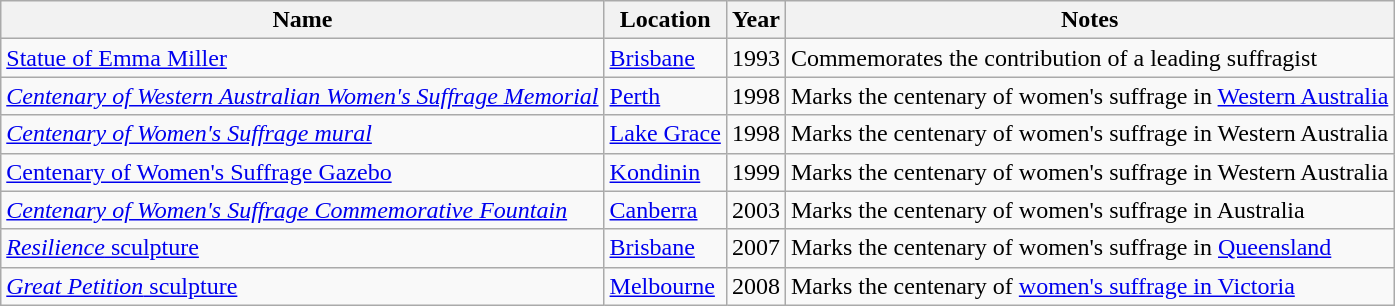<table class="wikitable">
<tr>
<th>Name</th>
<th>Location</th>
<th>Year</th>
<th>Notes</th>
</tr>
<tr>
<td><a href='#'>Statue of Emma Miller</a></td>
<td><a href='#'>Brisbane</a></td>
<td>1993</td>
<td>Commemorates the contribution of a leading suffragist</td>
</tr>
<tr>
<td><em><a href='#'>Centenary of Western Australian Women's Suffrage Memorial</a></em></td>
<td><a href='#'>Perth</a></td>
<td>1998</td>
<td>Marks the centenary of women's suffrage in <a href='#'>Western Australia</a></td>
</tr>
<tr>
<td><em><a href='#'>Centenary of Women's Suffrage mural</a></em></td>
<td><a href='#'>Lake Grace</a></td>
<td>1998</td>
<td>Marks the centenary of women's suffrage in Western Australia</td>
</tr>
<tr>
<td><a href='#'>Centenary of Women's Suffrage Gazebo</a></td>
<td><a href='#'>Kondinin</a></td>
<td>1999</td>
<td>Marks the centenary of women's suffrage in Western Australia</td>
</tr>
<tr>
<td><em><a href='#'>Centenary of Women's Suffrage Commemorative Fountain</a></em></td>
<td><a href='#'>Canberra</a></td>
<td>2003</td>
<td>Marks the centenary of women's suffrage in Australia</td>
</tr>
<tr>
<td><a href='#'><em>Resilience</em> sculpture</a></td>
<td><a href='#'>Brisbane</a></td>
<td>2007</td>
<td>Marks the centenary of women's suffrage in <a href='#'>Queensland</a></td>
</tr>
<tr>
<td><a href='#'><em>Great Petition</em> sculpture</a></td>
<td><a href='#'>Melbourne</a></td>
<td>2008</td>
<td>Marks the centenary of <a href='#'>women's suffrage in Victoria</a></td>
</tr>
</table>
